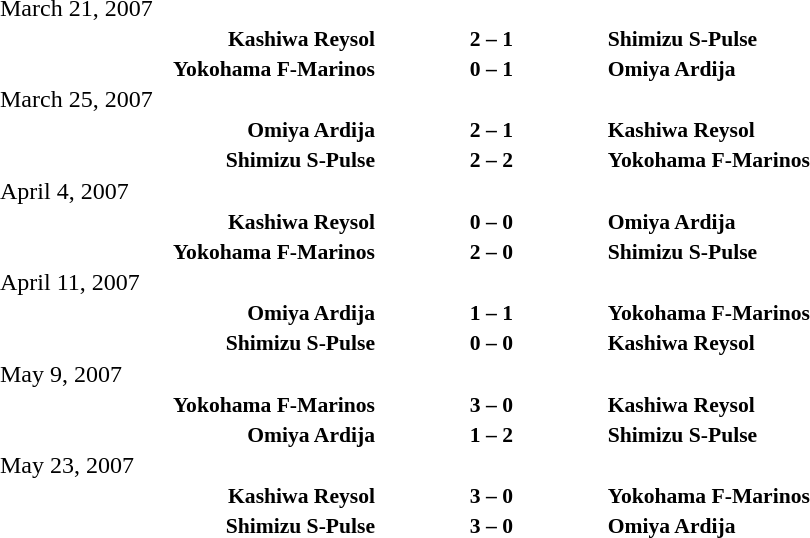<table style="width:100%;" cellspacing="1">
<tr>
<th width=20%></th>
<th width=12%></th>
<th></th>
</tr>
<tr>
<td>March 21, 2007</td>
</tr>
<tr style=font-size:90%>
<td align=right><strong>Kashiwa Reysol</strong></td>
<td align=center><strong>2 – 1</strong></td>
<td><strong>Shimizu S-Pulse</strong></td>
</tr>
<tr style=font-size:90%>
<td align=right><strong>Yokohama F-Marinos</strong></td>
<td align=center><strong>0 – 1</strong></td>
<td><strong>Omiya Ardija</strong></td>
</tr>
<tr>
<td>March 25, 2007</td>
</tr>
<tr style=font-size:90%>
<td align=right><strong>Omiya Ardija</strong></td>
<td align=center><strong>2 – 1</strong></td>
<td><strong>Kashiwa Reysol</strong></td>
</tr>
<tr style=font-size:90%>
<td align=right><strong>Shimizu S-Pulse</strong></td>
<td align=center><strong>2 – 2</strong></td>
<td><strong>Yokohama F-Marinos</strong></td>
</tr>
<tr>
<td>April 4, 2007</td>
</tr>
<tr style=font-size:90%>
<td align=right><strong>Kashiwa Reysol</strong></td>
<td align=center><strong>0 – 0</strong></td>
<td><strong>Omiya Ardija</strong></td>
</tr>
<tr style=font-size:90%>
<td align=right><strong>Yokohama F-Marinos</strong></td>
<td align=center><strong>2 – 0</strong></td>
<td><strong>Shimizu S-Pulse</strong></td>
</tr>
<tr>
<td>April 11, 2007</td>
</tr>
<tr style=font-size:90%>
<td align=right><strong>Omiya Ardija</strong></td>
<td align=center><strong>1 – 1</strong></td>
<td><strong>Yokohama F-Marinos</strong></td>
</tr>
<tr style=font-size:90%>
<td align=right><strong>Shimizu S-Pulse</strong></td>
<td align=center><strong>0 – 0</strong></td>
<td><strong>Kashiwa Reysol</strong></td>
</tr>
<tr>
<td>May 9, 2007</td>
</tr>
<tr style=font-size:90%>
<td align=right><strong>Yokohama F-Marinos</strong></td>
<td align=center><strong>3 – 0</strong></td>
<td><strong>Kashiwa Reysol</strong></td>
</tr>
<tr style=font-size:90%>
<td align=right><strong>Omiya Ardija</strong></td>
<td align=center><strong>1 – 2</strong></td>
<td><strong>Shimizu S-Pulse</strong></td>
</tr>
<tr>
<td>May 23, 2007</td>
</tr>
<tr style=font-size:90%>
<td align=right><strong>Kashiwa Reysol</strong></td>
<td align=center><strong>3 – 0</strong></td>
<td><strong>Yokohama F-Marinos</strong></td>
</tr>
<tr style=font-size:90%>
<td align=right><strong>Shimizu S-Pulse</strong></td>
<td align=center><strong>3 – 0</strong></td>
<td><strong>Omiya Ardija</strong></td>
</tr>
</table>
